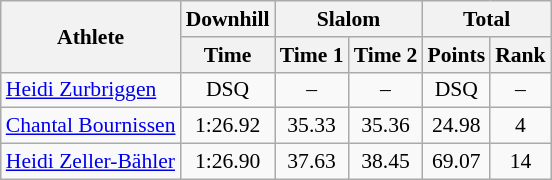<table class="wikitable" style="font-size:90%">
<tr>
<th rowspan="2">Athlete</th>
<th>Downhill</th>
<th colspan="2">Slalom</th>
<th colspan="2">Total</th>
</tr>
<tr>
<th>Time</th>
<th>Time 1</th>
<th>Time 2</th>
<th>Points</th>
<th>Rank</th>
</tr>
<tr>
<td><a href='#'>Heidi Zurbriggen</a></td>
<td align="center">DSQ</td>
<td align="center">–</td>
<td align="center">–</td>
<td align="center">DSQ</td>
<td align="center">–</td>
</tr>
<tr>
<td><a href='#'>Chantal Bournissen</a></td>
<td align="center">1:26.92</td>
<td align="center">35.33</td>
<td align="center">35.36</td>
<td align="center">24.98</td>
<td align="center">4</td>
</tr>
<tr>
<td><a href='#'>Heidi Zeller-Bähler</a></td>
<td align="center">1:26.90</td>
<td align="center">37.63</td>
<td align="center">38.45</td>
<td align="center">69.07</td>
<td align="center">14</td>
</tr>
</table>
